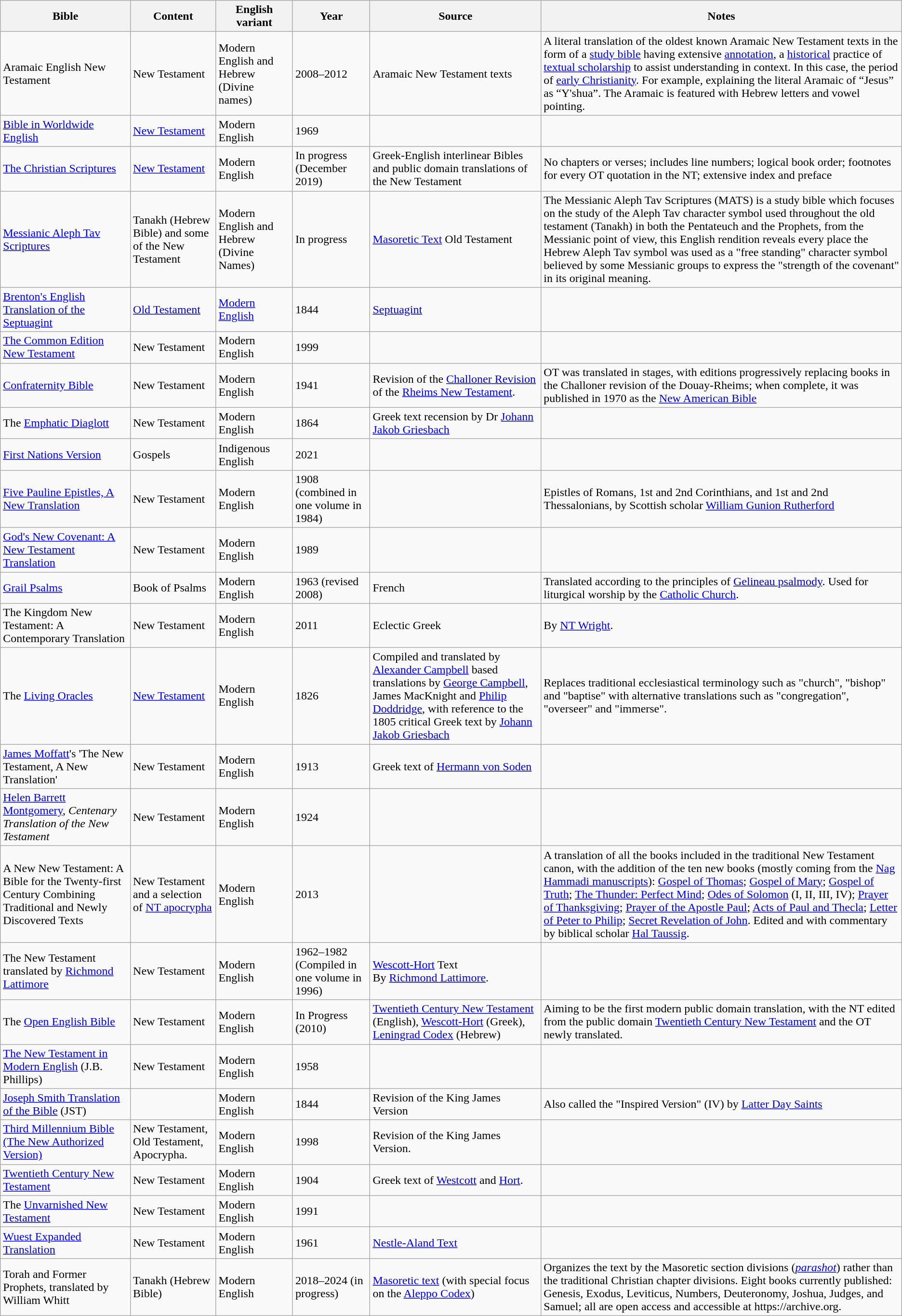<table class="wikitable sortable">
<tr>
<th>Bible</th>
<th>Content</th>
<th>English variant</th>
<th>Year</th>
<th>Source</th>
<th class=unsortable>Notes</th>
</tr>
<tr>
<td>Aramaic English New Testament</td>
<td>New Testament</td>
<td>Modern English and Hebrew (Divine names)</td>
<td>2008–2012</td>
<td>Aramaic New Testament texts</td>
<td>A literal translation of the oldest known Aramaic New Testament texts in the form of a <a href='#'>study bible</a> having extensive <a href='#'>annotation</a>, a <a href='#'>historical</a> practice of <a href='#'>textual scholarship</a> to assist understanding in context. In this case, the period of <a href='#'>early Christianity</a>. For example, explaining the literal Aramaic of “Jesus” as “Y'shua”. The Aramaic is featured with Hebrew letters and vowel pointing.</td>
</tr>
<tr>
<td><a href='#'>Bible in Worldwide English</a></td>
<td><a href='#'>New Testament</a></td>
<td>Modern English</td>
<td>1969</td>
<td></td>
<td></td>
</tr>
<tr>
<td><a href='#'>The Christian Scriptures</a></td>
<td><a href='#'>New Testament</a></td>
<td>Modern English</td>
<td>In progress (December 2019)</td>
<td>Greek-English interlinear Bibles and public domain translations of the New Testament</td>
<td>No chapters or verses; includes line numbers; logical book order; footnotes for every OT quotation in the NT; extensive index and preface</td>
</tr>
<tr>
<td><a href='#'>Messianic Aleph Tav Scriptures</a></td>
<td>Tanakh (Hebrew Bible) and some of the New Testament</td>
<td>Modern English and Hebrew (Divine Names)</td>
<td>In progress</td>
<td><a href='#'>Masoretic Text</a> Old Testament</td>
<td>The Messianic Aleph Tav Scriptures (MATS) is a study bible which focuses on the study of the Aleph Tav character symbol used throughout the old testament (Tanakh) in both the Pentateuch and the Prophets, from the Messianic point of view, this English rendition reveals every place the Hebrew Aleph Tav symbol was used as a "free standing" character symbol believed by some Messianic groups to express the "strength of the covenant" in its original meaning.</td>
</tr>
<tr>
<td><a href='#'>Brenton's English Translation of the Septuagint</a></td>
<td><a href='#'>Old Testament</a></td>
<td><a href='#'>Modern English</a></td>
<td>1844</td>
<td><a href='#'>Septuagint</a></td>
<td></td>
</tr>
<tr>
<td><a href='#'>The Common Edition New Testament</a></td>
<td>New Testament</td>
<td>Modern English</td>
<td>1999</td>
<td></td>
<td></td>
</tr>
<tr>
<td><a href='#'>Confraternity Bible</a></td>
<td>New Testament</td>
<td>Modern English</td>
<td>1941</td>
<td>Revision of the <a href='#'>Challoner Revision</a> of the <a href='#'>Rheims New Testament</a>.</td>
<td>OT was translated in stages, with editions progressively replacing books in the Challoner revision of the Douay-Rheims; when complete, it was published in 1970 as the <a href='#'>New American Bible</a></td>
</tr>
<tr>
<td>The <a href='#'>Emphatic Diaglott</a></td>
<td>New Testament</td>
<td>Modern English</td>
<td>1864</td>
<td>Greek text recension by Dr <a href='#'>Johann Jakob Griesbach</a></td>
<td></td>
</tr>
<tr>
<td><a href='#'>First Nations Version</a></td>
<td>Gospels</td>
<td>Indigenous English</td>
<td>2021</td>
<td></td>
<td></td>
</tr>
<tr>
<td><a href='#'>Five Pauline Epistles, A New Translation</a></td>
<td>New Testament</td>
<td>Modern English</td>
<td>1908 (combined in one volume in 1984)</td>
<td></td>
<td>Epistles of Romans, 1st and 2nd Corinthians, and 1st and 2nd Thessalonians, by Scottish scholar <a href='#'>William Gunion Rutherford</a></td>
</tr>
<tr>
<td><a href='#'>God's New Covenant: A New Testament Translation</a></td>
<td>New Testament</td>
<td>Modern English</td>
<td>1989</td>
<td></td>
<td></td>
</tr>
<tr>
<td><a href='#'>Grail Psalms</a></td>
<td>Book of Psalms</td>
<td>Modern English</td>
<td>1963 (revised 2008)</td>
<td>French <em></em></td>
<td>Translated according to the principles of <a href='#'>Gelineau psalmody</a>. Used for liturgical worship by the <a href='#'>Catholic Church</a>.</td>
</tr>
<tr>
<td>The Kingdom New Testament: A Contemporary Translation</td>
<td>New Testament</td>
<td>Modern English</td>
<td>2011</td>
<td>Eclectic Greek</td>
<td>By <a href='#'>NT Wright</a>.</td>
</tr>
<tr>
<td>The <a href='#'>Living Oracles</a></td>
<td><a href='#'>New Testament</a></td>
<td>Modern English</td>
<td>1826</td>
<td>Compiled and translated by <a href='#'>Alexander Campbell</a> based translations by <a href='#'>George Campbell</a>, James MacKnight and <a href='#'>Philip Doddridge</a>, with reference to the 1805 critical Greek text by <a href='#'>Johann Jakob Griesbach</a></td>
<td>Replaces traditional ecclesiastical terminology such as "church", "bishop" and "baptise" with alternative translations such as "congregation", "overseer" and "immerse".</td>
</tr>
<tr>
<td><a href='#'>James Moffatt</a>'s 'The New Testament, A New Translation'</td>
<td>New Testament</td>
<td>Modern English</td>
<td>1913</td>
<td>Greek text of <a href='#'>Hermann von Soden</a></td>
<td></td>
</tr>
<tr>
<td><a href='#'>Helen Barrett Montgomery</a>, <em>Centenary Translation of the New Testament</em></td>
<td>New Testament</td>
<td>Modern English</td>
<td>1924</td>
<td></td>
<td></td>
</tr>
<tr>
<td>A New New Testament: A Bible for the Twenty-first Century Combining Traditional and Newly Discovered Texts</td>
<td>New Testament and a selection of <a href='#'>NT apocrypha</a></td>
<td>Modern English</td>
<td>2013</td>
<td></td>
<td>A translation of all the books included in the traditional New Testament canon, with the addition of the ten new books (mostly coming from the <a href='#'>Nag Hammadi manuscripts</a>): <a href='#'>Gospel of Thomas</a>; <a href='#'>Gospel of Mary</a>; <a href='#'>Gospel of Truth</a>; <a href='#'>The Thunder: Perfect Mind</a>; <a href='#'>Odes of Solomon</a> (I, II, III, IV); <a href='#'>Prayer of Thanksgiving</a>; <a href='#'>Prayer of the Apostle Paul</a>; <a href='#'>Acts of Paul and Thecla</a>; <a href='#'>Letter of Peter to Philip</a>; <a href='#'>Secret Revelation of John</a>. Edited and with commentary by biblical scholar <a href='#'>Hal Taussig</a>.</td>
</tr>
<tr>
<td>The New Testament translated by <a href='#'>Richmond Lattimore</a></td>
<td>New Testament</td>
<td>Modern English</td>
<td>1962–1982 (Compiled in one volume in 1996)</td>
<td><a href='#'>Wescott-Hort</a> Text<br>By <a href='#'>Richmond Lattimore</a>.</td>
<td></td>
</tr>
<tr>
<td>The <a href='#'>Open English Bible</a></td>
<td>New Testament</td>
<td>Modern English</td>
<td>In Progress (2010)</td>
<td><a href='#'>Twentieth Century New Testament</a> (English), <a href='#'>Wescott-Hort</a> (Greek), <a href='#'>Leningrad Codex</a> (Hebrew)</td>
<td>Aiming to be the first modern public domain translation, with the NT edited from the public domain <a href='#'>Twentieth Century New Testament</a> and the OT newly translated.</td>
</tr>
<tr>
<td><a href='#'>The New Testament in Modern English</a> (J.B. Phillips)</td>
<td>New Testament</td>
<td>Modern English</td>
<td>1958</td>
<td></td>
<td></td>
</tr>
<tr>
<td><a href='#'>Joseph Smith Translation of the Bible</a> (JST)</td>
<td></td>
<td>Modern English</td>
<td>1844</td>
<td>Revision of the King James Version</td>
<td>Also called the "Inspired Version" (IV) by <a href='#'>Latter Day Saints</a></td>
</tr>
<tr>
<td><a href='#'>Third Millennium Bible (The New Authorized Version)</a></td>
<td>New Testament, Old Testament, Apocrypha.</td>
<td>Modern English</td>
<td>1998</td>
<td>Revision of the King James Version.</td>
<td></td>
</tr>
<tr>
<td><a href='#'>Twentieth Century New Testament</a></td>
<td>New Testament</td>
<td>Modern English</td>
<td>1904</td>
<td>Greek text of <a href='#'>Westcott</a> and <a href='#'>Hort</a>.</td>
<td></td>
</tr>
<tr>
<td>The <a href='#'>Unvarnished New Testament</a></td>
<td>New Testament</td>
<td>Modern English</td>
<td>1991</td>
<td></td>
<td></td>
</tr>
<tr>
<td><a href='#'>Wuest Expanded Translation</a></td>
<td>New Testament</td>
<td>Modern English</td>
<td>1961</td>
<td><a href='#'>Nestle-Aland Text</a></td>
<td></td>
</tr>
<tr>
<td>Torah and Former Prophets, translated by William Whitt</td>
<td>Tanakh (Hebrew Bible)</td>
<td>Modern English</td>
<td>2018–2024 (in progress)</td>
<td><a href='#'>Masoretic text</a> (with special focus on the <a href='#'>Aleppo Codex</a>)</td>
<td>Organizes the text by the Masoretic section divisions (<em><a href='#'>parashot</a></em>) rather than the traditional Christian chapter divisions. Eight books currently published: Genesis, Exodus, Leviticus, Numbers, Deuteronomy, Joshua, Judges, and Samuel; all are open access and accessible at https://archive.org.</td>
</tr>
</table>
